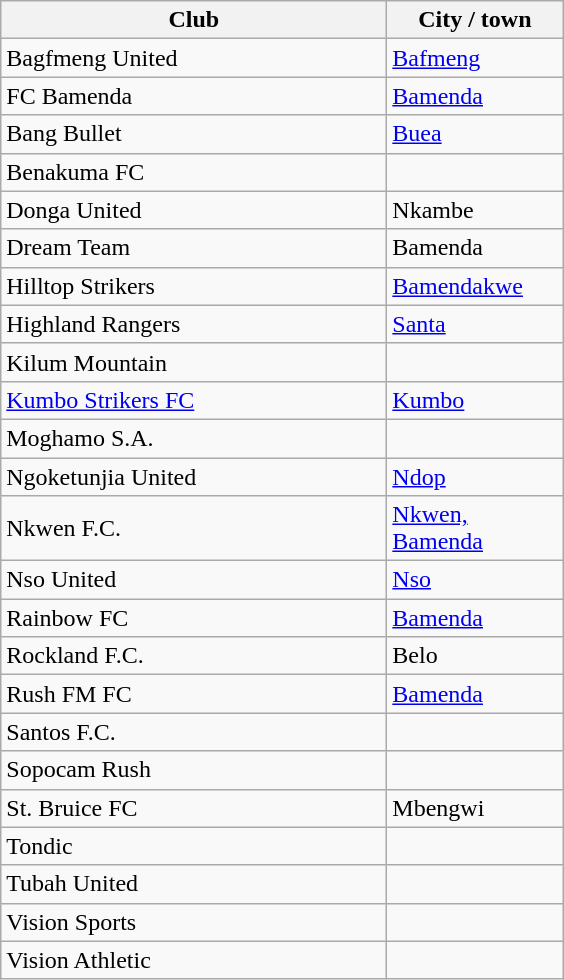<table class="wikitable sortable">
<tr>
<th width="250px">Club</th>
<th width="110px">City / town</th>
</tr>
<tr>
<td>Bagfmeng United</td>
<td><a href='#'>Bafmeng</a></td>
</tr>
<tr>
<td>FC Bamenda</td>
<td><a href='#'>Bamenda</a></td>
</tr>
<tr>
<td>Bang Bullet</td>
<td><a href='#'>Buea</a></td>
</tr>
<tr>
<td>Benakuma FC</td>
<td></td>
</tr>
<tr>
<td>Donga United</td>
<td>Nkambe</td>
</tr>
<tr>
<td>Dream Team</td>
<td>Bamenda</td>
</tr>
<tr>
<td>Hilltop Strikers</td>
<td><a href='#'>Bamendakwe</a></td>
</tr>
<tr>
<td>Highland Rangers</td>
<td><a href='#'>Santa</a></td>
</tr>
<tr>
<td>Kilum Mountain</td>
<td></td>
</tr>
<tr>
<td><a href='#'>Kumbo Strikers FC</a></td>
<td><a href='#'>Kumbo</a></td>
</tr>
<tr>
<td>Moghamo S.A.</td>
<td></td>
</tr>
<tr>
<td>Ngoketunjia United</td>
<td><a href='#'>Ndop</a></td>
</tr>
<tr>
<td>Nkwen F.C.</td>
<td><a href='#'>Nkwen, Bamenda</a></td>
</tr>
<tr>
<td>Nso United</td>
<td><a href='#'>Nso</a></td>
</tr>
<tr>
<td>Rainbow FC</td>
<td><a href='#'>Bamenda</a></td>
</tr>
<tr>
<td>Rockland F.C.</td>
<td>Belo</td>
</tr>
<tr>
<td>Rush FM FC</td>
<td><a href='#'>Bamenda</a></td>
</tr>
<tr>
<td>Santos F.C.</td>
<td></td>
</tr>
<tr>
<td>Sopocam Rush</td>
<td></td>
</tr>
<tr>
<td>St. Bruice FC</td>
<td>Mbengwi</td>
</tr>
<tr>
<td>Tondic</td>
<td></td>
</tr>
<tr>
<td>Tubah United</td>
<td></td>
</tr>
<tr>
<td>Vision Sports</td>
<td></td>
</tr>
<tr>
<td>Vision Athletic</td>
<td></td>
</tr>
</table>
